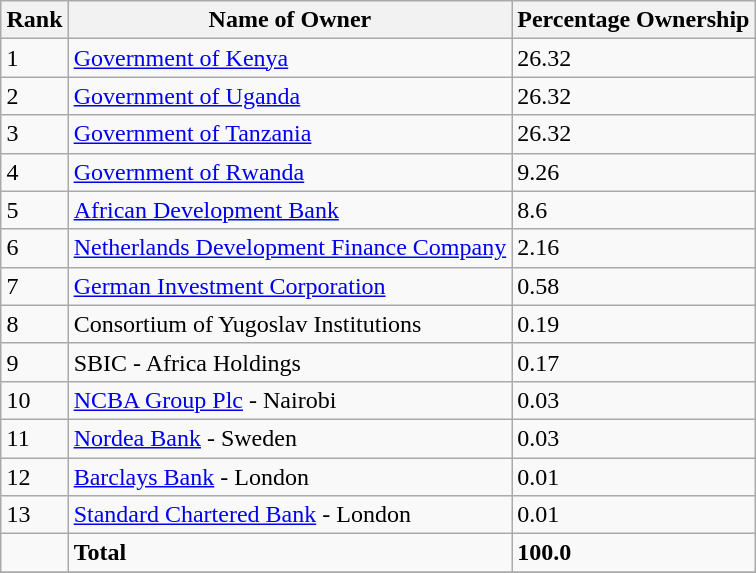<table class="wikitable sortable" style="margin-left:auto;margin-right:auto">
<tr>
<th style="width:2em;">Rank</th>
<th>Name of Owner</th>
<th>Percentage Ownership</th>
</tr>
<tr>
<td>1</td>
<td><a href='#'>Government of Kenya</a></td>
<td>26.32</td>
</tr>
<tr>
<td>2</td>
<td><a href='#'>Government of Uganda</a></td>
<td>26.32</td>
</tr>
<tr>
<td>3</td>
<td><a href='#'>Government of Tanzania</a></td>
<td>26.32</td>
</tr>
<tr>
<td>4</td>
<td><a href='#'>Government of Rwanda</a></td>
<td>9.26</td>
</tr>
<tr>
<td>5</td>
<td><a href='#'>African Development Bank</a></td>
<td>8.6</td>
</tr>
<tr>
<td>6</td>
<td><a href='#'>Netherlands Development Finance Company</a></td>
<td>2.16</td>
</tr>
<tr>
<td>7</td>
<td><a href='#'>German Investment Corporation</a></td>
<td>0.58</td>
</tr>
<tr>
<td>8</td>
<td>Consortium of Yugoslav Institutions</td>
<td>0.19</td>
</tr>
<tr>
<td>9</td>
<td>SBIC - Africa Holdings</td>
<td>0.17</td>
</tr>
<tr>
<td>10</td>
<td><a href='#'>NCBA Group Plc</a> - Nairobi</td>
<td>0.03</td>
</tr>
<tr>
<td>11</td>
<td><a href='#'>Nordea Bank</a> - Sweden</td>
<td>0.03</td>
</tr>
<tr>
<td>12</td>
<td><a href='#'>Barclays Bank</a> - London</td>
<td>0.01</td>
</tr>
<tr>
<td>13</td>
<td><a href='#'>Standard Chartered Bank</a> - London</td>
<td>0.01</td>
</tr>
<tr>
<td></td>
<td><strong>Total</strong></td>
<td><strong>100.0</strong></td>
</tr>
<tr>
</tr>
</table>
